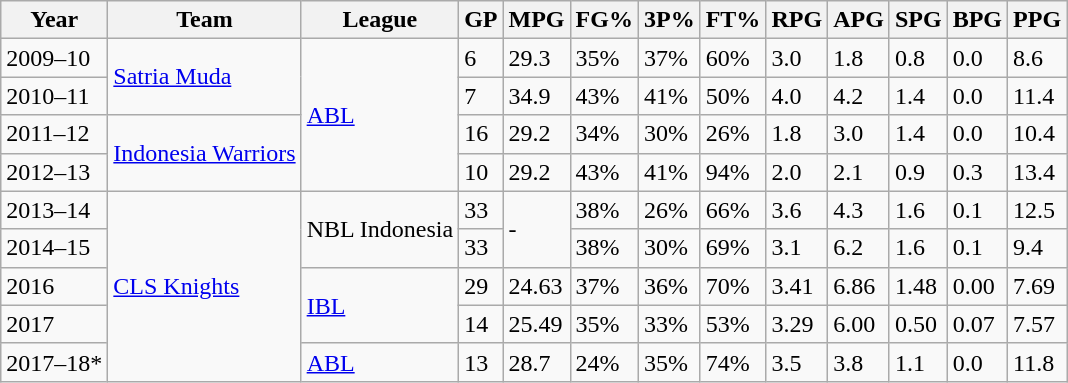<table class="wikitable sortable">
<tr>
<th>Year</th>
<th>Team</th>
<th>League</th>
<th>GP</th>
<th>MPG</th>
<th>FG%</th>
<th>3P%</th>
<th>FT%</th>
<th>RPG</th>
<th>APG</th>
<th>SPG</th>
<th>BPG</th>
<th>PPG</th>
</tr>
<tr>
<td>2009–10</td>
<td rowspan="2"><a href='#'>Satria Muda</a></td>
<td rowspan="4"><a href='#'>ABL</a></td>
<td>6</td>
<td>29.3</td>
<td>35%</td>
<td>37%</td>
<td>60%</td>
<td>3.0</td>
<td>1.8</td>
<td>0.8</td>
<td>0.0</td>
<td>8.6</td>
</tr>
<tr>
<td>2010–11</td>
<td>7</td>
<td>34.9</td>
<td>43%</td>
<td>41%</td>
<td>50%</td>
<td>4.0</td>
<td>4.2</td>
<td>1.4</td>
<td>0.0</td>
<td>11.4</td>
</tr>
<tr>
<td>2011–12</td>
<td rowspan="2"><a href='#'>Indonesia Warriors</a></td>
<td>16</td>
<td>29.2</td>
<td>34%</td>
<td>30%</td>
<td>26%</td>
<td>1.8</td>
<td>3.0</td>
<td>1.4</td>
<td>0.0</td>
<td>10.4</td>
</tr>
<tr>
<td>2012–13</td>
<td>10</td>
<td>29.2</td>
<td>43%</td>
<td>41%</td>
<td>94%</td>
<td>2.0</td>
<td>2.1</td>
<td>0.9</td>
<td>0.3</td>
<td>13.4</td>
</tr>
<tr>
<td>2013–14</td>
<td rowspan="5"><a href='#'>CLS Knights</a></td>
<td rowspan="2">NBL Indonesia</td>
<td>33</td>
<td rowspan="2">-</td>
<td>38%</td>
<td>26%</td>
<td>66%</td>
<td>3.6</td>
<td>4.3</td>
<td>1.6</td>
<td>0.1</td>
<td>12.5</td>
</tr>
<tr>
<td>2014–15</td>
<td>33</td>
<td>38%</td>
<td>30%</td>
<td>69%</td>
<td>3.1</td>
<td>6.2</td>
<td>1.6</td>
<td>0.1</td>
<td>9.4</td>
</tr>
<tr>
<td>2016</td>
<td rowspan="2"><a href='#'>IBL</a></td>
<td>29</td>
<td>24.63</td>
<td>37%</td>
<td>36%</td>
<td>70%</td>
<td>3.41</td>
<td>6.86</td>
<td>1.48</td>
<td>0.00</td>
<td>7.69</td>
</tr>
<tr>
<td>2017</td>
<td>14</td>
<td>25.49</td>
<td>35%</td>
<td>33%</td>
<td>53%</td>
<td>3.29</td>
<td>6.00</td>
<td>0.50</td>
<td>0.07</td>
<td>7.57</td>
</tr>
<tr>
<td>2017–18*</td>
<td><a href='#'>ABL</a></td>
<td>13</td>
<td>28.7</td>
<td>24%</td>
<td>35%</td>
<td>74%</td>
<td>3.5</td>
<td>3.8</td>
<td>1.1</td>
<td>0.0</td>
<td>11.8</td>
</tr>
</table>
